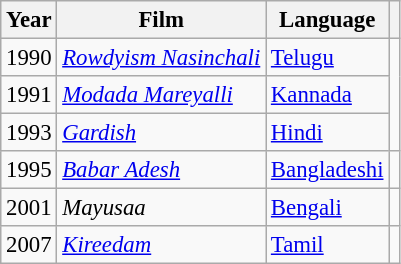<table class="wikitable sortable" style="font-size:95%;">
<tr>
<th>Year</th>
<th>Film</th>
<th>Language</th>
<th></th>
</tr>
<tr>
<td>1990</td>
<td><em><a href='#'>Rowdyism Nasinchali</a></em></td>
<td><a href='#'>Telugu</a></td>
<td rowspan="3"></td>
</tr>
<tr>
<td>1991</td>
<td><em><a href='#'>Modada Mareyalli</a></em></td>
<td><a href='#'>Kannada</a></td>
</tr>
<tr>
<td>1993</td>
<td><em><a href='#'>Gardish</a></em></td>
<td><a href='#'>Hindi</a></td>
</tr>
<tr>
<td>1995</td>
<td><em><a href='#'>Babar Adesh</a></em></td>
<td><a href='#'>Bangladeshi</a></td>
<td></td>
</tr>
<tr>
<td>2001</td>
<td><em>Mayusaa</em></td>
<td><a href='#'>Bengali</a></td>
<td></td>
</tr>
<tr>
<td>2007</td>
<td><a href='#'><em>Kireedam</em></a></td>
<td><a href='#'>Tamil</a></td>
<td></td>
</tr>
</table>
